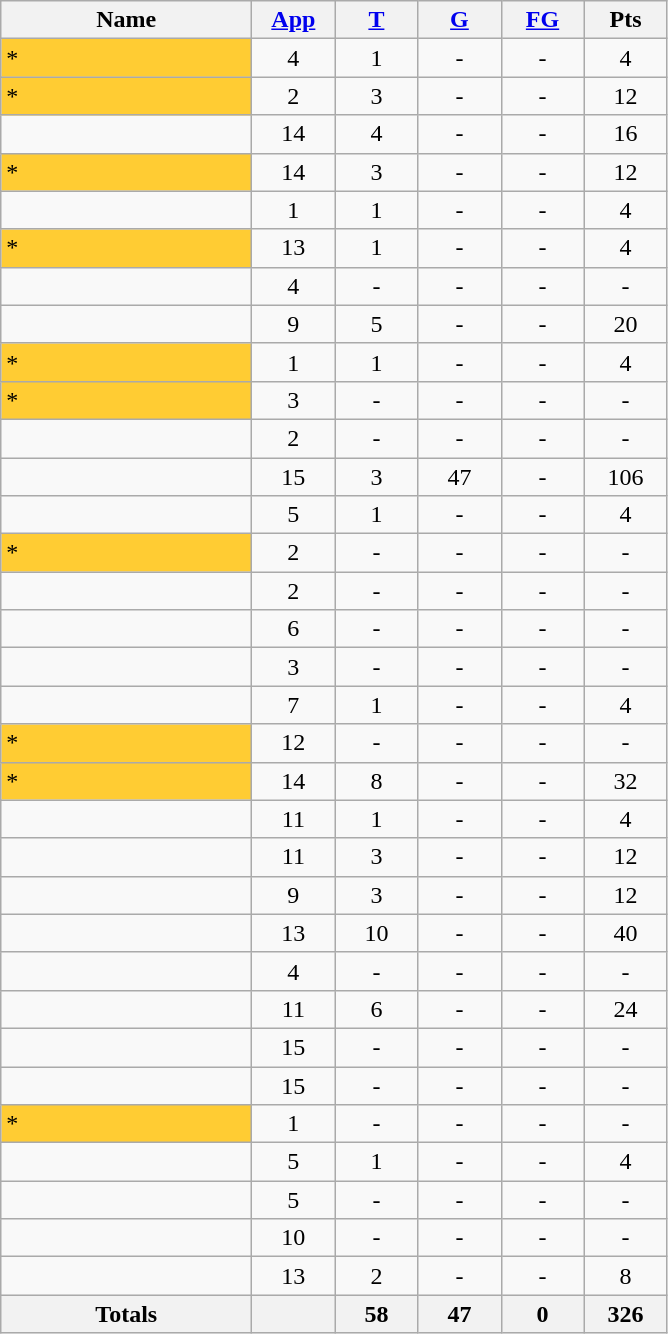<table class="wikitable sortable" style="text-align: center;">
<tr>
<th style="width:10em">Name</th>
<th style="width:3em"><a href='#'>App</a></th>
<th style="width:3em"><a href='#'>T</a></th>
<th style="width:3em"><a href='#'>G</a></th>
<th style="width:3em"><a href='#'>FG</a></th>
<th style="width:3em">Pts</th>
</tr>
<tr>
<td style="text-align:left; background:#FC3;">*</td>
<td>4</td>
<td>1</td>
<td>-</td>
<td>-</td>
<td>4</td>
</tr>
<tr>
<td style="text-align:left; background:#FC3;">*</td>
<td>2</td>
<td>3</td>
<td>-</td>
<td>-</td>
<td>12</td>
</tr>
<tr>
<td style="text-align:left;"></td>
<td>14</td>
<td>4</td>
<td>-</td>
<td>-</td>
<td>16</td>
</tr>
<tr>
<td style="text-align:left; background:#FC3;">*</td>
<td>14</td>
<td>3</td>
<td>-</td>
<td>-</td>
<td>12</td>
</tr>
<tr>
<td style="text-align:left;"></td>
<td>1</td>
<td>1</td>
<td>-</td>
<td>-</td>
<td>4</td>
</tr>
<tr>
<td style="text-align:left; background:#FC3;">*</td>
<td>13</td>
<td>1</td>
<td>-</td>
<td>-</td>
<td>4</td>
</tr>
<tr>
<td style="text-align:left;"></td>
<td>4</td>
<td>-</td>
<td>-</td>
<td>-</td>
<td>-</td>
</tr>
<tr>
<td style="text-align:left;"></td>
<td>9</td>
<td>5</td>
<td>-</td>
<td>-</td>
<td>20</td>
</tr>
<tr>
<td style="text-align:left; background:#FC3;">*</td>
<td>1</td>
<td>1</td>
<td>-</td>
<td>-</td>
<td>4</td>
</tr>
<tr>
<td style="text-align:left; background:#FC3;">*</td>
<td>3</td>
<td>-</td>
<td>-</td>
<td>-</td>
<td>-</td>
</tr>
<tr>
<td style="text-align:left;"></td>
<td>2</td>
<td>-</td>
<td>-</td>
<td>-</td>
<td>-</td>
</tr>
<tr>
<td style="text-align:left;"></td>
<td>15</td>
<td>3</td>
<td>47</td>
<td>-</td>
<td>106</td>
</tr>
<tr>
<td style="text-align:left;"></td>
<td>5</td>
<td>1</td>
<td>-</td>
<td>-</td>
<td>4</td>
</tr>
<tr>
<td style="text-align:left; background:#FC3;">*</td>
<td>2</td>
<td>-</td>
<td>-</td>
<td>-</td>
<td>-</td>
</tr>
<tr>
<td style="text-align:left;"></td>
<td>2</td>
<td>-</td>
<td>-</td>
<td>-</td>
<td>-</td>
</tr>
<tr>
<td style="text-align:left;"></td>
<td>6</td>
<td>-</td>
<td>-</td>
<td>-</td>
<td>-</td>
</tr>
<tr>
<td style="text-align:left;"></td>
<td>3</td>
<td>-</td>
<td>-</td>
<td>-</td>
<td>-</td>
</tr>
<tr>
<td style="text-align:left;"></td>
<td>7</td>
<td>1</td>
<td>-</td>
<td>-</td>
<td>4</td>
</tr>
<tr>
<td style="text-align:left; background:#FC3;">*</td>
<td>12</td>
<td>-</td>
<td>-</td>
<td>-</td>
<td>-</td>
</tr>
<tr>
<td style="text-align:left; background:#FC3;">*</td>
<td>14</td>
<td>8</td>
<td>-</td>
<td>-</td>
<td>32</td>
</tr>
<tr>
<td style="text-align:left;"></td>
<td>11</td>
<td>1</td>
<td>-</td>
<td>-</td>
<td>4</td>
</tr>
<tr>
<td style="text-align:left;"></td>
<td>11</td>
<td>3</td>
<td>-</td>
<td>-</td>
<td>12</td>
</tr>
<tr>
<td style="text-align:left;"></td>
<td>9</td>
<td>3</td>
<td>-</td>
<td>-</td>
<td>12</td>
</tr>
<tr>
<td style="text-align:left;"></td>
<td>13</td>
<td>10</td>
<td>-</td>
<td>-</td>
<td>40</td>
</tr>
<tr>
<td style="text-align:left;"></td>
<td>4</td>
<td>-</td>
<td>-</td>
<td>-</td>
<td>-</td>
</tr>
<tr>
<td style="text-align:left;"></td>
<td>11</td>
<td>6</td>
<td>-</td>
<td>-</td>
<td>24</td>
</tr>
<tr>
<td style="text-align:left;"></td>
<td>15</td>
<td>-</td>
<td>-</td>
<td>-</td>
<td>-</td>
</tr>
<tr>
<td style="text-align:left;"></td>
<td>15</td>
<td>-</td>
<td>-</td>
<td>-</td>
<td>-</td>
</tr>
<tr>
<td style="text-align:left; background:#FC3;">*</td>
<td>1</td>
<td>-</td>
<td>-</td>
<td>-</td>
<td>-</td>
</tr>
<tr>
<td style="text-align:left;"></td>
<td>5</td>
<td>1</td>
<td>-</td>
<td>-</td>
<td>4</td>
</tr>
<tr>
<td style="text-align:left;"></td>
<td>5</td>
<td>-</td>
<td>-</td>
<td>-</td>
<td>-</td>
</tr>
<tr>
<td style="text-align:left;"></td>
<td>10</td>
<td>-</td>
<td>-</td>
<td>-</td>
<td>-</td>
</tr>
<tr>
<td style="text-align:left;"></td>
<td>13</td>
<td>2</td>
<td>-</td>
<td>-</td>
<td>8</td>
</tr>
<tr class="sortbottom">
<th>Totals</th>
<th></th>
<th>58</th>
<th>47</th>
<th>0</th>
<th>326</th>
</tr>
</table>
